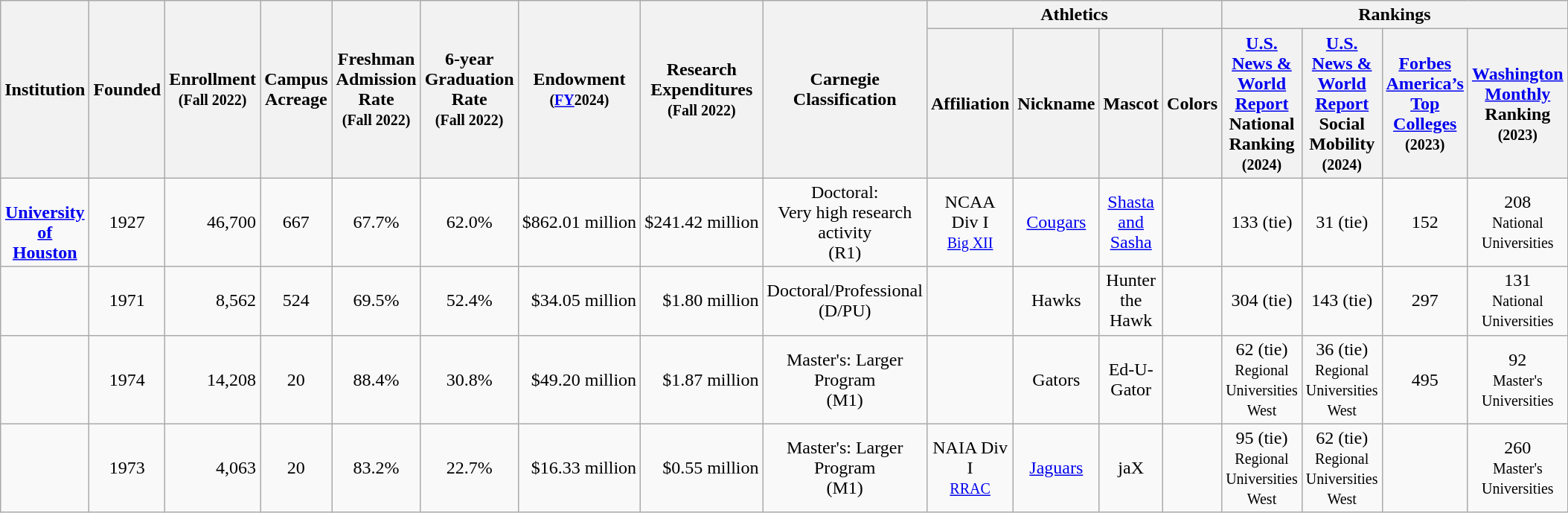<table class="wikitable sortable" style ="text-align:center;">
<tr style="text-align:center;">
<th rowspan="2">Institution</th>
<th rowspan="2">Founded</th>
<th rowspan="2">Enrollment<br><small>(Fall 2022)</small></th>
<th rowspan="2">Campus<br>Acreage</th>
<th rowspan="2">Freshman<br>Admission<br>Rate<br><small>(Fall 2022)</small></th>
<th rowspan="2">6-year<br>Graduation<br>Rate<br><small>(Fall 2022)</small></th>
<th rowspan="2">Endowment<br><small>(<a href='#'>FY</a>2024)</small></th>
<th rowspan="2">Research<br>Expenditures<br><small>(Fall 2022)</small></th>
<th rowspan="2">Carnegie<br>Classification</th>
<th colspan="4">Athletics</th>
<th colspan="4">Rankings</th>
</tr>
<tr>
<th style="width:12em;">Affiliation</th>
<th style="width:7em;">Nickname</th>
<th style="width:7em;">Mascot</th>
<th style="width:7em;">Colors</th>
<th style="width:7em;"><a href='#'>U.S. News & World Report</a><br>National Ranking<br><small>(2024)</small></th>
<th style="width:7em;"><a href='#'>U.S. News & World Report</a><br>Social Mobility<br><small>(2024)</small></th>
<th style="width:7em;"><a href='#'>Forbes America’s Top Colleges</a><br><small>(2023)</small></th>
<th style="width:7em;"><a href='#'>Washington Monthly</a><br>Ranking<br><small>(2023)</small></th>
</tr>
<tr>
<td><br><strong><a href='#'>University of Houston</a></strong></td>
<td style="text-align:center;">1927</td>
<td align="right">46,700</td>
<td style="text-align:center;">667</td>
<td style="text-align:center;">67.7%</td>
<td style="text-align:center;">62.0%</td>
<td align="right">$862.01 million</td>
<td align="right">$241.42 million</td>
<td>Doctoral:<br>Very high research activity <br> (R1)</td>
<td>NCAA Div I<br><small><a href='#'>Big XII</a></small></td>
<td><a href='#'>Cougars</a></td>
<td><a href='#'>Shasta and Sasha</a></td>
<td></td>
<td>133 (tie)<br></td>
<td>31 (tie)</td>
<td>152</td>
<td>208<br><small>National Universities</small></td>
</tr>
<tr>
<td></td>
<td style="text-align:center;">1971</td>
<td align="right">8,562</td>
<td style="text-align:center;">524</td>
<td style="text-align:center;">69.5%</td>
<td style="text-align:center;">52.4%</td>
<td align="right">$34.05 million</td>
<td align="right">$1.80 million</td>
<td>Doctoral/Professional <br> (D/PU)</td>
<td></td>
<td>Hawks</td>
<td>Hunter the Hawk</td>
<td> </td>
<td>304 (tie)<br></td>
<td>143 (tie)</td>
<td>297</td>
<td>131<br><small>National Universities</small></td>
</tr>
<tr>
<td></td>
<td style="text-align:center;">1974</td>
<td align="right">14,208</td>
<td style="text-align:center;">20</td>
<td style="text-align:center;">88.4%</td>
<td style="text-align:center;">30.8%</td>
<td align="right">$49.20 million</td>
<td align="right">$1.87 million</td>
<td>Master's: Larger Program<br>(M1)</td>
<td></td>
<td>Gators</td>
<td>Ed-U-Gator</td>
<td> </td>
<td>62 (tie)<br><small>Regional Universities<br>West</small><br></td>
<td>36 (tie)<br><small>Regional Universities<br>West</small></td>
<td>495</td>
<td>92<br><small>Master's Universities</small></td>
</tr>
<tr>
<td></td>
<td style="text-align:center;">1973</td>
<td align="right">4,063</td>
<td style="text-align:center;">20</td>
<td style="text-align:center;">83.2%</td>
<td style="text-align:center;">22.7%</td>
<td align="right">$16.33 million</td>
<td align="right">$0.55 million</td>
<td>Master's: Larger Program <br> (M1)</td>
<td>NAIA Div I<br><small><a href='#'>RRAC</a></small></td>
<td><a href='#'>Jaguars</a></td>
<td>jaX</td>
<td>  </td>
<td>95 (tie)<br><small>Regional Universities<br>West</small><br></td>
<td>62 (tie)<br><small>Regional Universities<br>West</small></td>
<td></td>
<td>260<br><small>Master's Universities</small></td>
</tr>
</table>
